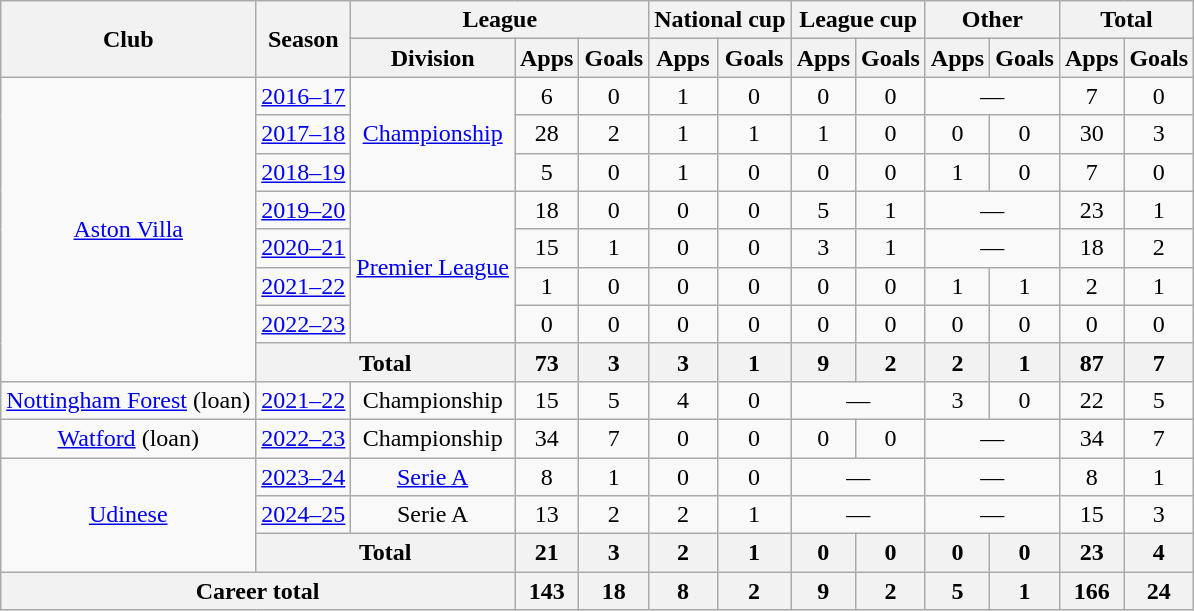<table class=wikitable style="text-align: center">
<tr>
<th rowspan="2">Club</th>
<th rowspan="2">Season</th>
<th colspan="3">League</th>
<th colspan="2">National cup</th>
<th colspan="2">League cup</th>
<th colspan="2">Other</th>
<th colspan="2">Total</th>
</tr>
<tr>
<th>Division</th>
<th>Apps</th>
<th>Goals</th>
<th>Apps</th>
<th>Goals</th>
<th>Apps</th>
<th>Goals</th>
<th>Apps</th>
<th>Goals</th>
<th>Apps</th>
<th>Goals</th>
</tr>
<tr>
<td rowspan="8"><a href='#'>Aston Villa</a></td>
<td><a href='#'>2016–17</a></td>
<td rowspan="3"><a href='#'>Championship</a></td>
<td>6</td>
<td>0</td>
<td>1</td>
<td>0</td>
<td>0</td>
<td>0</td>
<td colspan="2">—</td>
<td>7</td>
<td>0</td>
</tr>
<tr>
<td><a href='#'>2017–18</a></td>
<td>28</td>
<td>2</td>
<td>1</td>
<td>1</td>
<td>1</td>
<td>0</td>
<td>0</td>
<td>0</td>
<td>30</td>
<td>3</td>
</tr>
<tr>
<td><a href='#'>2018–19</a></td>
<td>5</td>
<td>0</td>
<td>1</td>
<td>0</td>
<td>0</td>
<td>0</td>
<td>1</td>
<td>0</td>
<td>7</td>
<td>0</td>
</tr>
<tr>
<td><a href='#'>2019–20</a></td>
<td rowspan="4"><a href='#'>Premier League</a></td>
<td>18</td>
<td>0</td>
<td>0</td>
<td>0</td>
<td>5</td>
<td>1</td>
<td colspan="2">—</td>
<td>23</td>
<td>1</td>
</tr>
<tr>
<td><a href='#'>2020–21</a></td>
<td>15</td>
<td>1</td>
<td>0</td>
<td>0</td>
<td>3</td>
<td>1</td>
<td colspan="2">—</td>
<td>18</td>
<td>2</td>
</tr>
<tr>
<td><a href='#'>2021–22</a></td>
<td>1</td>
<td>0</td>
<td>0</td>
<td>0</td>
<td>0</td>
<td>0</td>
<td>1</td>
<td>1</td>
<td>2</td>
<td>1</td>
</tr>
<tr>
<td><a href='#'>2022–23</a></td>
<td>0</td>
<td>0</td>
<td>0</td>
<td>0</td>
<td>0</td>
<td>0</td>
<td>0</td>
<td>0</td>
<td>0</td>
<td>0</td>
</tr>
<tr>
<th colspan="2">Total</th>
<th>73</th>
<th>3</th>
<th>3</th>
<th>1</th>
<th>9</th>
<th>2</th>
<th>2</th>
<th>1</th>
<th>87</th>
<th>7</th>
</tr>
<tr>
<td><a href='#'>Nottingham Forest</a> (loan)</td>
<td><a href='#'>2021–22</a></td>
<td>Championship</td>
<td>15</td>
<td>5</td>
<td>4</td>
<td>0</td>
<td colspan="2">—</td>
<td>3</td>
<td>0</td>
<td>22</td>
<td>5</td>
</tr>
<tr>
<td><a href='#'>Watford</a> (loan)</td>
<td><a href='#'>2022–23</a></td>
<td>Championship</td>
<td>34</td>
<td>7</td>
<td>0</td>
<td>0</td>
<td>0</td>
<td>0</td>
<td colspan="2">—</td>
<td>34</td>
<td>7</td>
</tr>
<tr>
<td rowspan="3"><a href='#'>Udinese</a></td>
<td><a href='#'>2023–24</a></td>
<td><a href='#'>Serie A</a></td>
<td>8</td>
<td>1</td>
<td>0</td>
<td>0</td>
<td colspan="2">—</td>
<td colspan="2">—</td>
<td>8</td>
<td>1</td>
</tr>
<tr>
<td><a href='#'>2024–25</a></td>
<td>Serie A</td>
<td>13</td>
<td>2</td>
<td>2</td>
<td>1</td>
<td colspan="2">—</td>
<td colspan="2">—</td>
<td>15</td>
<td>3</td>
</tr>
<tr>
<th colspan="2">Total</th>
<th>21</th>
<th>3</th>
<th>2</th>
<th>1</th>
<th>0</th>
<th>0</th>
<th>0</th>
<th>0</th>
<th>23</th>
<th>4</th>
</tr>
<tr>
<th colspan="3">Career total</th>
<th>143</th>
<th>18</th>
<th>8</th>
<th>2</th>
<th>9</th>
<th>2</th>
<th>5</th>
<th>1</th>
<th>166</th>
<th>24</th>
</tr>
</table>
